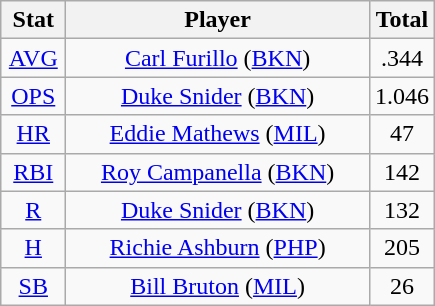<table class="wikitable" style="text-align:center;">
<tr>
<th style="width:15%;">Stat</th>
<th>Player</th>
<th style="width:15%;">Total</th>
</tr>
<tr>
<td><a href='#'>AVG</a></td>
<td><a href='#'>Carl Furillo</a> (<a href='#'>BKN</a>)</td>
<td>.344</td>
</tr>
<tr>
<td><a href='#'>OPS</a></td>
<td><a href='#'>Duke Snider</a> (<a href='#'>BKN</a>)</td>
<td>1.046</td>
</tr>
<tr>
<td><a href='#'>HR</a></td>
<td><a href='#'>Eddie Mathews</a> (<a href='#'>MIL</a>)</td>
<td>47</td>
</tr>
<tr>
<td><a href='#'>RBI</a></td>
<td><a href='#'>Roy Campanella</a> (<a href='#'>BKN</a>)</td>
<td>142</td>
</tr>
<tr>
<td><a href='#'>R</a></td>
<td><a href='#'>Duke Snider</a> (<a href='#'>BKN</a>)</td>
<td>132</td>
</tr>
<tr>
<td><a href='#'>H</a></td>
<td><a href='#'>Richie Ashburn</a> (<a href='#'>PHP</a>)</td>
<td>205</td>
</tr>
<tr>
<td><a href='#'>SB</a></td>
<td><a href='#'>Bill Bruton</a> (<a href='#'>MIL</a>)</td>
<td>26</td>
</tr>
</table>
